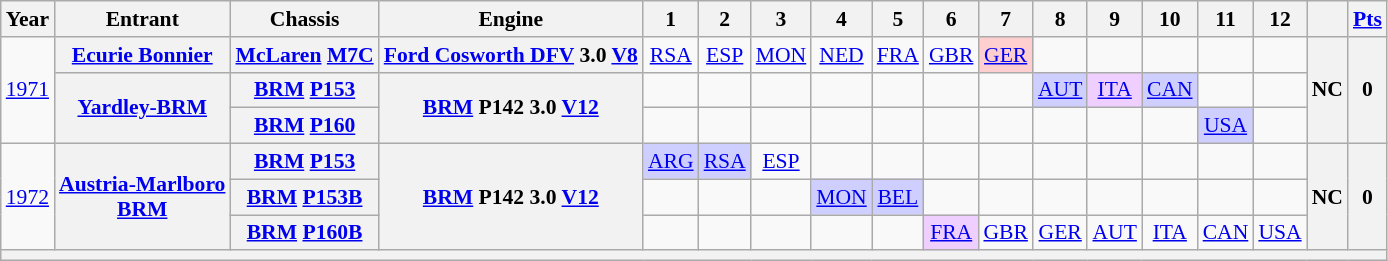<table class="wikitable" style="text-align:center; font-size:90%">
<tr>
<th>Year</th>
<th>Entrant</th>
<th>Chassis</th>
<th>Engine</th>
<th>1</th>
<th>2</th>
<th>3</th>
<th>4</th>
<th>5</th>
<th>6</th>
<th>7</th>
<th>8</th>
<th>9</th>
<th>10</th>
<th>11</th>
<th>12</th>
<th></th>
<th><a href='#'>Pts</a></th>
</tr>
<tr>
<td rowspan=3><a href='#'>1971</a></td>
<th><a href='#'>Ecurie Bonnier</a></th>
<th><a href='#'>McLaren</a> <a href='#'>M7C</a></th>
<th><a href='#'>Ford Cosworth DFV</a> 3.0 <a href='#'>V8</a></th>
<td><a href='#'>RSA</a></td>
<td><a href='#'>ESP</a></td>
<td><a href='#'>MON</a></td>
<td><a href='#'>NED</a></td>
<td><a href='#'>FRA</a></td>
<td><a href='#'>GBR</a></td>
<td style="background-color:#FFCFCF"><a href='#'>GER</a><br></td>
<td></td>
<td></td>
<td></td>
<td></td>
<td></td>
<th rowspan=3>NC</th>
<th rowspan=3>0</th>
</tr>
<tr>
<th rowspan=2><a href='#'>Yardley-BRM</a></th>
<th><a href='#'>BRM</a> <a href='#'>P153</a></th>
<th rowspan=2><a href='#'>BRM</a> P142 3.0 <a href='#'>V12</a></th>
<td></td>
<td></td>
<td></td>
<td></td>
<td></td>
<td></td>
<td></td>
<td style="background:#CFCFFF;"><a href='#'>AUT</a><br></td>
<td style="background:#EFCFFF;"><a href='#'>ITA</a><br></td>
<td style="background:#CFCFFF;"><a href='#'>CAN</a><br></td>
<td></td>
<td></td>
</tr>
<tr>
<th><a href='#'>BRM</a> <a href='#'>P160</a></th>
<td></td>
<td></td>
<td></td>
<td></td>
<td></td>
<td></td>
<td></td>
<td></td>
<td></td>
<td></td>
<td style="background:#CFCFFF;"><a href='#'>USA</a><br></td>
<td></td>
</tr>
<tr>
<td rowspan=3><a href='#'>1972</a></td>
<th rowspan=3><a href='#'>Austria-Marlboro<br>BRM</a></th>
<th><a href='#'>BRM</a> <a href='#'>P153</a></th>
<th rowspan=3><a href='#'>BRM</a> P142 3.0 <a href='#'>V12</a></th>
<td style="background:#CFCFFF;"><a href='#'>ARG</a><br></td>
<td style="background:#CFCFFF;"><a href='#'>RSA</a><br></td>
<td><a href='#'>ESP</a></td>
<td></td>
<td></td>
<td></td>
<td></td>
<td></td>
<td></td>
<td></td>
<td></td>
<td></td>
<th rowspan=3>NC</th>
<th rowspan=3>0</th>
</tr>
<tr>
<th><a href='#'>BRM</a> <a href='#'>P153B</a></th>
<td></td>
<td></td>
<td></td>
<td style="background:#CFCFFF;"><a href='#'>MON</a><br></td>
<td style="background:#CFCFFF;"><a href='#'>BEL</a><br></td>
<td></td>
<td></td>
<td></td>
<td></td>
<td></td>
<td></td>
<td></td>
</tr>
<tr>
<th><a href='#'>BRM</a> <a href='#'>P160B</a></th>
<td></td>
<td></td>
<td></td>
<td></td>
<td></td>
<td style="background:#EFCFFF;"><a href='#'>FRA</a><br></td>
<td><a href='#'>GBR</a></td>
<td><a href='#'>GER</a></td>
<td><a href='#'>AUT</a></td>
<td><a href='#'>ITA</a></td>
<td><a href='#'>CAN</a></td>
<td><a href='#'>USA</a></td>
</tr>
<tr>
<th colspan="18"></th>
</tr>
</table>
